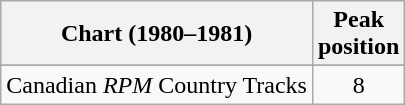<table class="wikitable sortable">
<tr>
<th align="left">Chart (1980–1981)</th>
<th style="text-align:center;">Peak<br>position</th>
</tr>
<tr>
</tr>
<tr>
</tr>
<tr>
</tr>
<tr>
<td align="left">Canadian <em>RPM</em> Country Tracks</td>
<td style="text-align:center;">8</td>
</tr>
</table>
